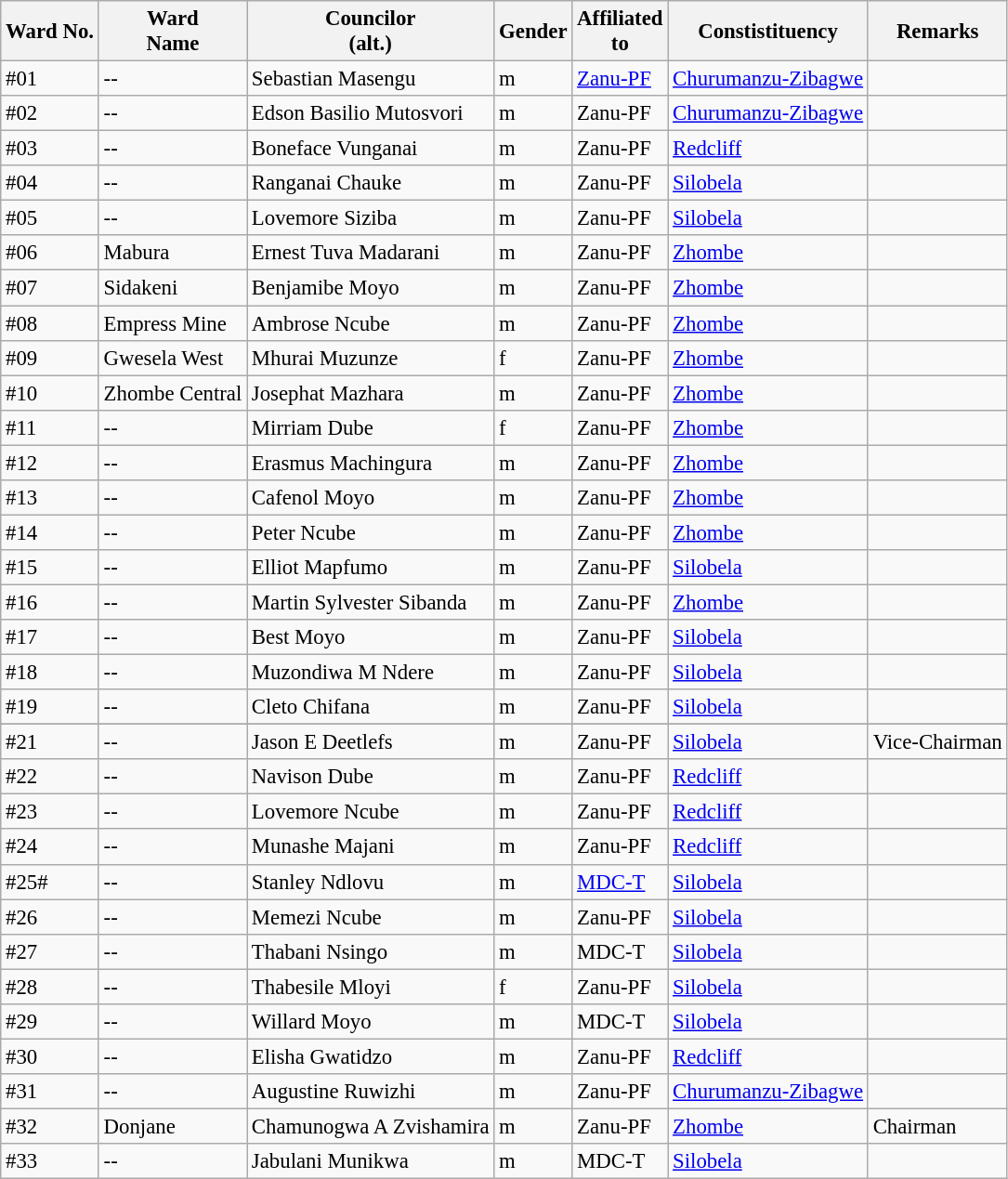<table class="wikitable sortable" style="font-size: 95%;">
<tr>
<th>Ward No.</th>
<th>Ward<br>Name</th>
<th>Councilor<br>(alt.)</th>
<th>Gender</th>
<th>Affiliated<br>to</th>
<th>Constistituency</th>
<th>Remarks</th>
</tr>
<tr>
<td>#01</td>
<td>--</td>
<td>Sebastian Masengu</td>
<td>m</td>
<td><a href='#'>Zanu-PF</a></td>
<td><a href='#'>Churumanzu-Zibagwe</a></td>
<td></td>
</tr>
<tr>
<td>#02</td>
<td>--</td>
<td>Edson Basilio Mutosvori</td>
<td>m</td>
<td>Zanu-PF</td>
<td><a href='#'>Churumanzu-Zibagwe</a></td>
<td></td>
</tr>
<tr>
<td>#03</td>
<td>--</td>
<td>Boneface Vunganai</td>
<td>m</td>
<td>Zanu-PF</td>
<td><a href='#'>Redcliff</a></td>
<td></td>
</tr>
<tr>
<td>#04</td>
<td>--</td>
<td>Ranganai Chauke</td>
<td>m</td>
<td>Zanu-PF</td>
<td><a href='#'>Silobela</a></td>
<td></td>
</tr>
<tr>
<td>#05</td>
<td>--</td>
<td>Lovemore Siziba</td>
<td>m</td>
<td>Zanu-PF</td>
<td><a href='#'>Silobela</a></td>
<td></td>
</tr>
<tr>
<td>#06</td>
<td>Mabura</td>
<td>Ernest Tuva Madarani</td>
<td>m</td>
<td>Zanu-PF</td>
<td><a href='#'>Zhombe</a></td>
<td></td>
</tr>
<tr>
<td>#07</td>
<td>Sidakeni</td>
<td>Benjamibe Moyo</td>
<td>m</td>
<td>Zanu-PF</td>
<td><a href='#'>Zhombe</a></td>
<td></td>
</tr>
<tr>
<td>#08</td>
<td>Empress Mine</td>
<td>Ambrose Ncube</td>
<td>m</td>
<td>Zanu-PF</td>
<td><a href='#'>Zhombe</a></td>
<td></td>
</tr>
<tr>
<td>#09</td>
<td>Gwesela West</td>
<td>Mhurai Muzunze</td>
<td>f</td>
<td>Zanu-PF</td>
<td><a href='#'>Zhombe</a></td>
<td></td>
</tr>
<tr>
<td>#10</td>
<td>Zhombe Central</td>
<td>Josephat Mazhara</td>
<td>m</td>
<td>Zanu-PF</td>
<td><a href='#'>Zhombe</a></td>
<td></td>
</tr>
<tr>
<td>#11</td>
<td>--</td>
<td>Mirriam Dube</td>
<td>f</td>
<td>Zanu-PF</td>
<td><a href='#'>Zhombe</a></td>
<td></td>
</tr>
<tr>
<td>#12</td>
<td>--</td>
<td>Erasmus Machingura</td>
<td>m</td>
<td>Zanu-PF</td>
<td><a href='#'>Zhombe</a></td>
<td></td>
</tr>
<tr>
<td>#13</td>
<td>--</td>
<td>Cafenol Moyo</td>
<td>m</td>
<td>Zanu-PF</td>
<td><a href='#'>Zhombe</a></td>
<td></td>
</tr>
<tr>
<td>#14</td>
<td>--</td>
<td>Peter Ncube</td>
<td>m</td>
<td>Zanu-PF</td>
<td><a href='#'>Zhombe</a></td>
<td></td>
</tr>
<tr>
<td>#15</td>
<td>--</td>
<td>Elliot Mapfumo</td>
<td>m</td>
<td>Zanu-PF</td>
<td><a href='#'>Silobela</a></td>
<td></td>
</tr>
<tr>
<td>#16</td>
<td>--</td>
<td>Martin Sylvester Sibanda</td>
<td>m</td>
<td>Zanu-PF</td>
<td><a href='#'>Zhombe</a></td>
<td></td>
</tr>
<tr>
<td>#17</td>
<td>--</td>
<td>Best Moyo</td>
<td>m</td>
<td>Zanu-PF</td>
<td><a href='#'>Silobela</a></td>
<td></td>
</tr>
<tr>
<td>#18</td>
<td>--</td>
<td>Muzondiwa M Ndere</td>
<td>m</td>
<td>Zanu-PF</td>
<td><a href='#'>Silobela</a></td>
<td></td>
</tr>
<tr>
<td>#19</td>
<td>--</td>
<td>Cleto Chifana</td>
<td>m</td>
<td>Zanu-PF</td>
<td><a href='#'>Silobela</a></td>
<td></td>
</tr>
<tr>
</tr>
<tr #20||--||Sisasenhosi Ndebele||f||>
</tr>
<tr>
<td>#21</td>
<td>--</td>
<td>Jason E Deetlefs</td>
<td>m</td>
<td>Zanu-PF</td>
<td><a href='#'>Silobela</a></td>
<td>Vice-Chairman</td>
</tr>
<tr>
<td>#22</td>
<td>--</td>
<td>Navison Dube</td>
<td>m</td>
<td>Zanu-PF</td>
<td><a href='#'>Redcliff</a></td>
<td></td>
</tr>
<tr>
<td>#23</td>
<td>--</td>
<td>Lovemore Ncube</td>
<td>m</td>
<td>Zanu-PF</td>
<td><a href='#'>Redcliff</a></td>
<td></td>
</tr>
<tr>
<td>#24</td>
<td>--</td>
<td>Munashe Majani</td>
<td>m</td>
<td>Zanu-PF</td>
<td><a href='#'>Redcliff</a></td>
<td></td>
</tr>
<tr>
<td>#25#</td>
<td>--</td>
<td>Stanley Ndlovu</td>
<td>m</td>
<td><a href='#'>MDC-T</a></td>
<td><a href='#'>Silobela</a></td>
<td></td>
</tr>
<tr>
<td>#26</td>
<td>--</td>
<td>Memezi Ncube</td>
<td>m</td>
<td>Zanu-PF</td>
<td><a href='#'>Silobela</a></td>
<td></td>
</tr>
<tr>
<td>#27</td>
<td>--</td>
<td>Thabani Nsingo</td>
<td>m</td>
<td>MDC-T</td>
<td><a href='#'>Silobela</a></td>
<td></td>
</tr>
<tr>
<td>#28</td>
<td>--</td>
<td>Thabesile Mloyi</td>
<td>f</td>
<td>Zanu-PF</td>
<td><a href='#'>Silobela</a></td>
<td></td>
</tr>
<tr>
<td>#29</td>
<td>--</td>
<td>Willard Moyo</td>
<td>m</td>
<td>MDC-T</td>
<td><a href='#'>Silobela</a></td>
<td></td>
</tr>
<tr>
<td>#30</td>
<td>--</td>
<td>Elisha Gwatidzo</td>
<td>m</td>
<td>Zanu-PF</td>
<td><a href='#'>Redcliff</a></td>
<td></td>
</tr>
<tr>
<td>#31</td>
<td>--</td>
<td>Augustine Ruwizhi</td>
<td>m</td>
<td>Zanu-PF</td>
<td><a href='#'>Churumanzu-Zibagwe</a></td>
<td></td>
</tr>
<tr>
<td>#32</td>
<td>Donjane</td>
<td>Chamunogwa A Zvishamira</td>
<td>m</td>
<td>Zanu-PF</td>
<td><a href='#'>Zhombe</a></td>
<td>Chairman</td>
</tr>
<tr>
<td>#33</td>
<td>--</td>
<td>Jabulani Munikwa</td>
<td>m</td>
<td>MDC-T</td>
<td><a href='#'>Silobela</a></td>
<td></td>
</tr>
</table>
